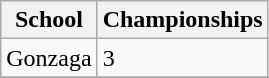<table class="wikitable">
<tr>
<th>School</th>
<th>Championships</th>
</tr>
<tr>
<td>Gonzaga</td>
<td>3</td>
</tr>
<tr>
</tr>
</table>
